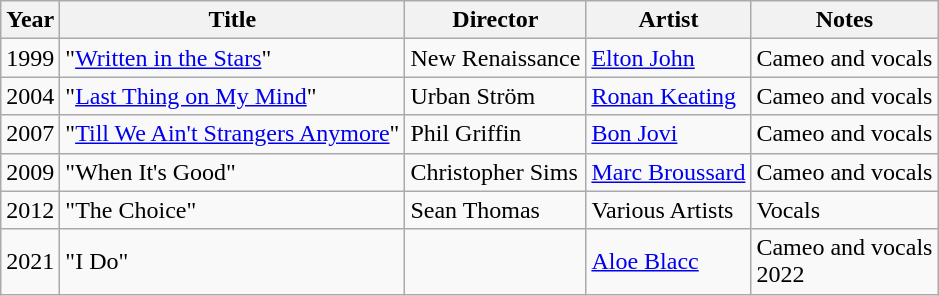<table class="wikitable">
<tr>
<th>Year</th>
<th>Title</th>
<th>Director</th>
<th>Artist</th>
<th>Notes</th>
</tr>
<tr>
<td>1999</td>
<td>"<a href='#'>Written in the Stars</a>"</td>
<td>New Renaissance</td>
<td><a href='#'>Elton John</a></td>
<td>Cameo and vocals</td>
</tr>
<tr>
<td>2004</td>
<td>"<a href='#'>Last Thing on My Mind</a>"</td>
<td>Urban Ström</td>
<td><a href='#'>Ronan Keating</a></td>
<td>Cameo and vocals</td>
</tr>
<tr>
<td>2007</td>
<td>"<a href='#'>Till We Ain't Strangers Anymore</a>"</td>
<td>Phil Griffin</td>
<td><a href='#'>Bon Jovi</a></td>
<td>Cameo and vocals</td>
</tr>
<tr>
<td>2009</td>
<td>"When It's Good"</td>
<td>Christopher Sims</td>
<td><a href='#'>Marc Broussard</a></td>
<td>Cameo and vocals</td>
</tr>
<tr>
<td>2012</td>
<td>"The Choice"</td>
<td>Sean Thomas</td>
<td>Various Artists</td>
<td>Vocals</td>
</tr>
<tr>
<td>2021</td>
<td>"I Do"</td>
<td></td>
<td><a href='#'>Aloe Blacc</a></td>
<td>Cameo and vocals<br>2022</td>
</tr>
</table>
